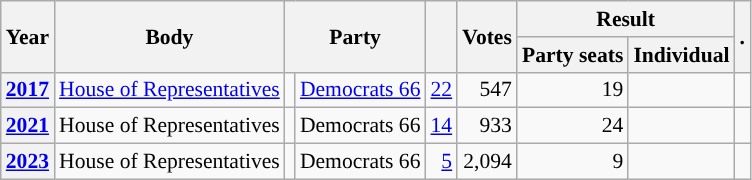<table class="wikitable plainrowheaders sortable" border=2 cellpadding=4 cellspacing=0 style="border: 1px #aaa solid; font-size: 90%; text-align:center;">
<tr>
<th scope="col" rowspan=2>Year</th>
<th scope="col" rowspan=2>Body</th>
<th scope="col" colspan=2 rowspan=2>Party</th>
<th scope="col" rowspan=2></th>
<th scope="col" rowspan=2>Votes</th>
<th scope="colgroup" colspan=2>Result</th>
<th scope="col" rowspan=2 class="unsortable">.</th>
</tr>
<tr>
<th scope="col">Party seats</th>
<th scope="col">Individual</th>
</tr>
<tr>
<th scope="row"><a href='#'>2017</a></th>
<td><a href='#'>House of Representatives</a></td>
<td style="background-color:"></td>
<td><a href='#'>Democrats 66</a></td>
<td style=text-align:right><a href='#'>22</a></td>
<td style=text-align:right>547</td>
<td style=text-align:right>19</td>
<td></td>
<td></td>
</tr>
<tr>
<th scope="row"><a href='#'>2021</a></th>
<td>House of Representatives</td>
<td style="background-color:"></td>
<td>Democrats 66</td>
<td style=text-align:right><a href='#'>14</a></td>
<td style=text-align:right>933</td>
<td style=text-align:right>24</td>
<td></td>
<td></td>
</tr>
<tr>
<th scope="row"><a href='#'>2023</a></th>
<td>House of Representatives</td>
<td style="background-color:"></td>
<td>Democrats 66</td>
<td style=text-align:right><a href='#'>5</a></td>
<td style=text-align:right>2,094</td>
<td style=text-align:right>9</td>
<td></td>
<td></td>
</tr>
</table>
